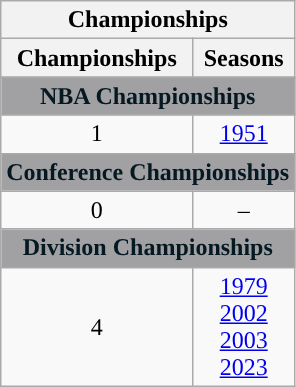<table class="wikitable sortable" style="text-align:center">
<tr>
<th colspan="5">Championships</th>
</tr>
<tr>
<th>Championships</th>
<th>Seasons</th>
</tr>
<tr>
<th colspan="5" style="text-align:center; background:#A1A1A4; color:#061922;">NBA Championships</th>
</tr>
<tr>
<td>1</td>
<td><a href='#'>1951</a></td>
</tr>
<tr>
<th colspan="5" style="text-align:center; background:#A1A1A4; color:#061922;">Conference Championships</th>
</tr>
<tr>
<td>0</td>
<td>–</td>
</tr>
<tr>
<th colspan="5" style="text-align:center; background:#A1A1A4; color:#061922;">Division Championships</th>
</tr>
<tr>
<td>4</td>
<td><a href='#'>1979</a><br><a href='#'>2002</a><br><a href='#'>2003</a><br><a href='#'>2023</a></td>
</tr>
</table>
